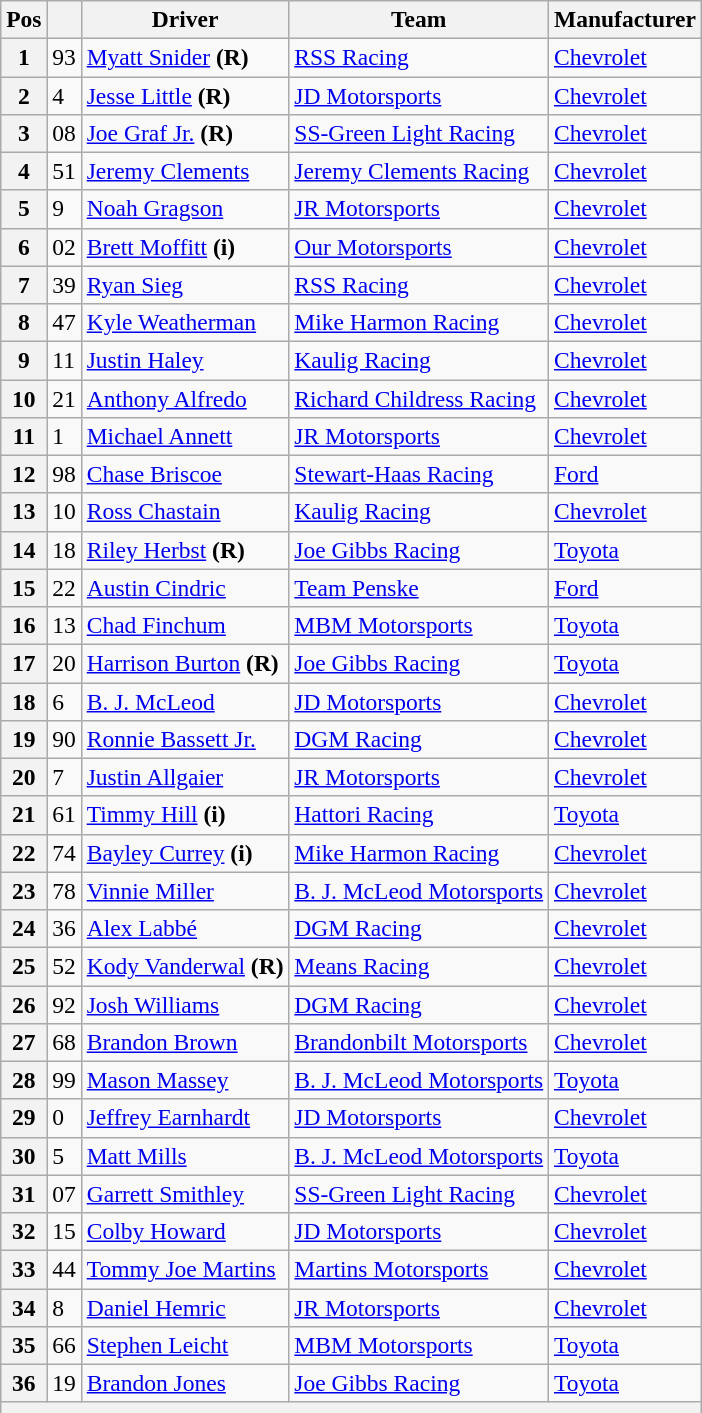<table class="wikitable" style="font-size:98%">
<tr>
<th>Pos</th>
<th></th>
<th>Driver</th>
<th>Team</th>
<th>Manufacturer</th>
</tr>
<tr>
<th>1</th>
<td>93</td>
<td><a href='#'>Myatt Snider</a> <strong>(R)</strong></td>
<td><a href='#'>RSS Racing</a></td>
<td><a href='#'>Chevrolet</a></td>
</tr>
<tr>
<th>2</th>
<td>4</td>
<td><a href='#'>Jesse Little</a> <strong>(R)</strong></td>
<td><a href='#'>JD Motorsports</a></td>
<td><a href='#'>Chevrolet</a></td>
</tr>
<tr>
<th>3</th>
<td>08</td>
<td><a href='#'>Joe Graf Jr.</a> <strong>(R)</strong></td>
<td><a href='#'>SS-Green Light Racing</a></td>
<td><a href='#'>Chevrolet</a></td>
</tr>
<tr>
<th>4</th>
<td>51</td>
<td><a href='#'>Jeremy Clements</a></td>
<td><a href='#'>Jeremy Clements Racing</a></td>
<td><a href='#'>Chevrolet</a></td>
</tr>
<tr>
<th>5</th>
<td>9</td>
<td><a href='#'>Noah Gragson</a></td>
<td><a href='#'>JR Motorsports</a></td>
<td><a href='#'>Chevrolet</a></td>
</tr>
<tr>
<th>6</th>
<td>02</td>
<td><a href='#'>Brett Moffitt</a> <strong>(i)</strong></td>
<td><a href='#'>Our Motorsports</a></td>
<td><a href='#'>Chevrolet</a></td>
</tr>
<tr>
<th>7</th>
<td>39</td>
<td><a href='#'>Ryan Sieg</a></td>
<td><a href='#'>RSS Racing</a></td>
<td><a href='#'>Chevrolet</a></td>
</tr>
<tr>
<th>8</th>
<td>47</td>
<td><a href='#'>Kyle Weatherman</a></td>
<td><a href='#'>Mike Harmon Racing</a></td>
<td><a href='#'>Chevrolet</a></td>
</tr>
<tr>
<th>9</th>
<td>11</td>
<td><a href='#'>Justin Haley</a></td>
<td><a href='#'>Kaulig Racing</a></td>
<td><a href='#'>Chevrolet</a></td>
</tr>
<tr>
<th>10</th>
<td>21</td>
<td><a href='#'>Anthony Alfredo</a></td>
<td><a href='#'>Richard Childress Racing</a></td>
<td><a href='#'>Chevrolet</a></td>
</tr>
<tr>
<th>11</th>
<td>1</td>
<td><a href='#'>Michael Annett</a></td>
<td><a href='#'>JR Motorsports</a></td>
<td><a href='#'>Chevrolet</a></td>
</tr>
<tr>
<th>12</th>
<td>98</td>
<td><a href='#'>Chase Briscoe</a></td>
<td><a href='#'>Stewart-Haas Racing</a></td>
<td><a href='#'>Ford</a></td>
</tr>
<tr>
<th>13</th>
<td>10</td>
<td><a href='#'>Ross Chastain</a></td>
<td><a href='#'>Kaulig Racing</a></td>
<td><a href='#'>Chevrolet</a></td>
</tr>
<tr>
<th>14</th>
<td>18</td>
<td><a href='#'>Riley Herbst</a> <strong>(R)</strong></td>
<td><a href='#'>Joe Gibbs Racing</a></td>
<td><a href='#'>Toyota</a></td>
</tr>
<tr>
<th>15</th>
<td>22</td>
<td><a href='#'>Austin Cindric</a></td>
<td><a href='#'>Team Penske</a></td>
<td><a href='#'>Ford</a></td>
</tr>
<tr>
<th>16</th>
<td>13</td>
<td><a href='#'>Chad Finchum</a></td>
<td><a href='#'>MBM Motorsports</a></td>
<td><a href='#'>Toyota</a></td>
</tr>
<tr>
<th>17</th>
<td>20</td>
<td><a href='#'>Harrison Burton</a> <strong>(R)</strong></td>
<td><a href='#'>Joe Gibbs Racing</a></td>
<td><a href='#'>Toyota</a></td>
</tr>
<tr>
<th>18</th>
<td>6</td>
<td><a href='#'>B. J. McLeod</a></td>
<td><a href='#'>JD Motorsports</a></td>
<td><a href='#'>Chevrolet</a></td>
</tr>
<tr>
<th>19</th>
<td>90</td>
<td><a href='#'>Ronnie Bassett Jr.</a></td>
<td><a href='#'>DGM Racing</a></td>
<td><a href='#'>Chevrolet</a></td>
</tr>
<tr>
<th>20</th>
<td>7</td>
<td><a href='#'>Justin Allgaier</a></td>
<td><a href='#'>JR Motorsports</a></td>
<td><a href='#'>Chevrolet</a></td>
</tr>
<tr>
<th>21</th>
<td>61</td>
<td><a href='#'>Timmy Hill</a> <strong>(i)</strong></td>
<td><a href='#'>Hattori Racing</a></td>
<td><a href='#'>Toyota</a></td>
</tr>
<tr>
<th>22</th>
<td>74</td>
<td><a href='#'>Bayley Currey</a> <strong>(i)</strong></td>
<td><a href='#'>Mike Harmon Racing</a></td>
<td><a href='#'>Chevrolet</a></td>
</tr>
<tr>
<th>23</th>
<td>78</td>
<td><a href='#'>Vinnie Miller</a></td>
<td><a href='#'>B. J. McLeod Motorsports</a></td>
<td><a href='#'>Chevrolet</a></td>
</tr>
<tr>
<th>24</th>
<td>36</td>
<td><a href='#'>Alex Labbé</a></td>
<td><a href='#'>DGM Racing</a></td>
<td><a href='#'>Chevrolet</a></td>
</tr>
<tr>
<th>25</th>
<td>52</td>
<td><a href='#'>Kody Vanderwal</a> <strong>(R)</strong></td>
<td><a href='#'>Means Racing</a></td>
<td><a href='#'>Chevrolet</a></td>
</tr>
<tr>
<th>26</th>
<td>92</td>
<td><a href='#'>Josh Williams</a></td>
<td><a href='#'>DGM Racing</a></td>
<td><a href='#'>Chevrolet</a></td>
</tr>
<tr>
<th>27</th>
<td>68</td>
<td><a href='#'>Brandon Brown</a></td>
<td><a href='#'>Brandonbilt Motorsports</a></td>
<td><a href='#'>Chevrolet</a></td>
</tr>
<tr>
<th>28</th>
<td>99</td>
<td><a href='#'>Mason Massey</a></td>
<td><a href='#'>B. J. McLeod Motorsports</a></td>
<td><a href='#'>Toyota</a></td>
</tr>
<tr>
<th>29</th>
<td>0</td>
<td><a href='#'>Jeffrey Earnhardt</a></td>
<td><a href='#'>JD Motorsports</a></td>
<td><a href='#'>Chevrolet</a></td>
</tr>
<tr>
<th>30</th>
<td>5</td>
<td><a href='#'>Matt Mills</a></td>
<td><a href='#'>B. J. McLeod Motorsports</a></td>
<td><a href='#'>Toyota</a></td>
</tr>
<tr>
<th>31</th>
<td>07</td>
<td><a href='#'>Garrett Smithley</a></td>
<td><a href='#'>SS-Green Light Racing</a></td>
<td><a href='#'>Chevrolet</a></td>
</tr>
<tr>
<th>32</th>
<td>15</td>
<td><a href='#'>Colby Howard</a></td>
<td><a href='#'>JD Motorsports</a></td>
<td><a href='#'>Chevrolet</a></td>
</tr>
<tr>
<th>33</th>
<td>44</td>
<td><a href='#'>Tommy Joe Martins</a></td>
<td><a href='#'>Martins Motorsports</a></td>
<td><a href='#'>Chevrolet</a></td>
</tr>
<tr>
<th>34</th>
<td>8</td>
<td><a href='#'>Daniel Hemric</a></td>
<td><a href='#'>JR Motorsports</a></td>
<td><a href='#'>Chevrolet</a></td>
</tr>
<tr>
<th>35</th>
<td>66</td>
<td><a href='#'>Stephen Leicht</a></td>
<td><a href='#'>MBM Motorsports</a></td>
<td><a href='#'>Toyota</a></td>
</tr>
<tr>
<th>36</th>
<td>19</td>
<td><a href='#'>Brandon Jones</a></td>
<td><a href='#'>Joe Gibbs Racing</a></td>
<td><a href='#'>Toyota</a></td>
</tr>
<tr>
<th colspan="5"></th>
</tr>
<tr>
</tr>
</table>
